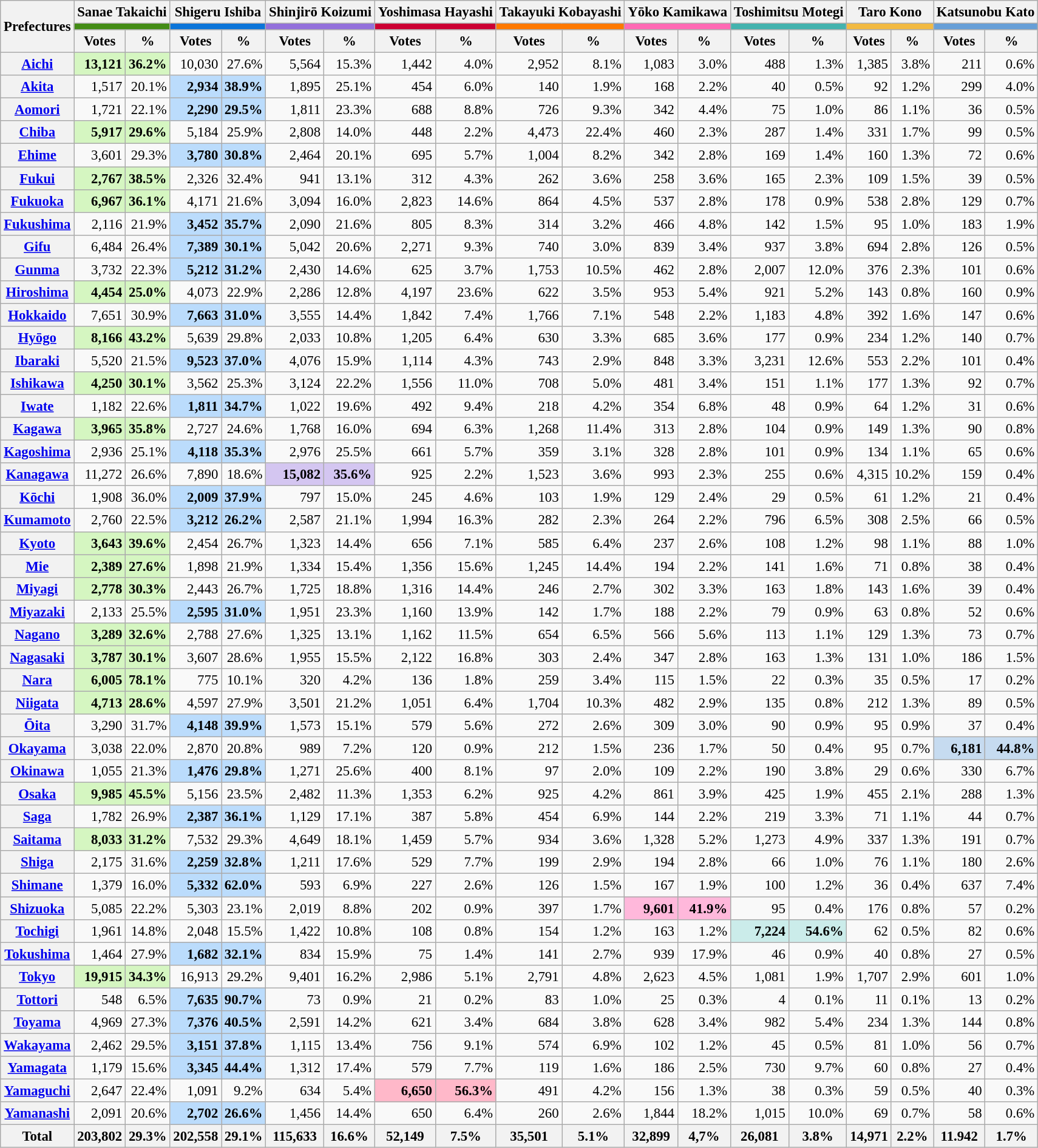<table class="wikitable mw-datatable sortable" style="font-size:95%;">
<tr>
<th rowspan=3>Prefectures</th>
<th colspan=2>Sanae Takaichi</th>
<th colspan=2>Shigeru Ishiba</th>
<th colspan=2>Shinjirō Koizumi</th>
<th colspan=2>Yoshimasa Hayashi</th>
<th colspan=2>Takayuki Kobayashi</th>
<th colspan=2>Yōko Kamikawa</th>
<th colspan=2>Toshimitsu Motegi</th>
<th colspan=2>Taro Kono</th>
<th colspan=2>Katsunobu Kato</th>
</tr>
<tr>
<th colspan=2 style="background:#438C15"></th>
<th colspan=2 style="background:#0b75d9"></th>
<th colspan=2 style="background:#9370DB"></th>
<th colspan=2 style="background:#CC0033"></th>
<th colspan=2 style="background:#FF7900"></th>
<th colspan=2 style="background:#FF69B4"></th>
<th colspan=2 style="background:#43b3ae"></th>
<th colspan=2 style="background:#F2BA42"></th>
<th colspan=2 style="background:#679fd7"></th>
</tr>
<tr>
<th>Votes</th>
<th>%</th>
<th>Votes</th>
<th>%</th>
<th>Votes</th>
<th>%</th>
<th>Votes</th>
<th>%</th>
<th>Votes</th>
<th>%</th>
<th>Votes</th>
<th>%</th>
<th>Votes</th>
<th>%</th>
<th>Votes</th>
<th>%</th>
<th>Votes</th>
<th>%</th>
</tr>
<tr>
<th><a href='#'>Aichi</a></th>
<td style="text-align:right; background:#d5f6c1"><strong>13,121</strong></td>
<td style="text-align:right; background:#d5f6c1"><strong>36.2%</strong></td>
<td style="text-align:right">10,030</td>
<td style="text-align:right">27.6%</td>
<td style="text-align:right">5,564</td>
<td style="text-align:right">15.3%</td>
<td style="text-align:right">1,442</td>
<td style="text-align:right">4.0%</td>
<td style="text-align:right">2,952</td>
<td style="text-align:right">8.1%</td>
<td style="text-align:right">1,083</td>
<td style="text-align:right">3.0%</td>
<td style="text-align:right">488</td>
<td style="text-align:right">1.3%</td>
<td style="text-align:right">1,385</td>
<td style="text-align:right">3.8%</td>
<td style="text-align:right">211</td>
<td style="text-align:right">0.6%</td>
</tr>
<tr>
<th><a href='#'>Akita</a></th>
<td style="text-align:right">1,517</td>
<td style="text-align:right">20.1%</td>
<td style="text-align:right; background:#bbdcfc"><strong>2,934</strong></td>
<td style="text-align:right; background:#bbdcfc"><strong>38.9%</strong></td>
<td style="text-align:right">1,895</td>
<td style="text-align:right">25.1%</td>
<td style="text-align:right">454</td>
<td style="text-align:right">6.0%</td>
<td style="text-align:right">140</td>
<td style="text-align:right">1.9%</td>
<td style="text-align:right">168</td>
<td style="text-align:right">2.2%</td>
<td style="text-align:right">40</td>
<td style="text-align:right">0.5%</td>
<td style="text-align:right">92</td>
<td style="text-align:right">1.2%</td>
<td style="text-align:right">299</td>
<td style="text-align:right">4.0%</td>
</tr>
<tr>
<th><a href='#'>Aomori</a></th>
<td style="text-align:right">1,721</td>
<td style="text-align:right">22.1%</td>
<td style="text-align:right; background:#bbdcfc"><strong>2,290</strong></td>
<td style="text-align:right; background:#bbdcfc"><strong>29.5%</strong></td>
<td style="text-align:right">1,811</td>
<td style="text-align:right">23.3%</td>
<td style="text-align:right">688</td>
<td style="text-align:right">8.8%</td>
<td style="text-align:right">726</td>
<td style="text-align:right">9.3%</td>
<td style="text-align:right">342</td>
<td style="text-align:right">4.4%</td>
<td style="text-align:right">75</td>
<td style="text-align:right">1.0%</td>
<td style="text-align:right">86</td>
<td style="text-align:right">1.1%</td>
<td style="text-align:right">36</td>
<td style="text-align:right">0.5%</td>
</tr>
<tr>
<th><a href='#'>Chiba</a></th>
<td style="text-align:right; background:#d5f6c1"><strong>5,917</strong></td>
<td style="text-align:right; background:#d5f6c1"><strong>29.6%</strong></td>
<td style="text-align:right">5,184</td>
<td style="text-align:right">25.9%</td>
<td style="text-align:right">2,808</td>
<td style="text-align:right">14.0%</td>
<td style="text-align:right">448</td>
<td style="text-align:right">2.2%</td>
<td style="text-align:right">4,473</td>
<td style="text-align:right">22.4%</td>
<td style="text-align:right">460</td>
<td style="text-align:right">2.3%</td>
<td style="text-align:right">287</td>
<td style="text-align:right">1.4%</td>
<td style="text-align:right">331</td>
<td style="text-align:right">1.7%</td>
<td style="text-align:right">99</td>
<td style="text-align:right">0.5%</td>
</tr>
<tr>
<th><a href='#'>Ehime</a></th>
<td style="text-align:right">3,601</td>
<td style="text-align:right">29.3%</td>
<td style="text-align:right; background:#bbdcfc"><strong>3,780</strong></td>
<td style="text-align:right; background:#bbdcfc"><strong>30.8%</strong></td>
<td style="text-align:right">2,464</td>
<td style="text-align:right">20.1%</td>
<td style="text-align:right">695</td>
<td style="text-align:right">5.7%</td>
<td style="text-align:right">1,004</td>
<td style="text-align:right">8.2%</td>
<td style="text-align:right">342</td>
<td style="text-align:right">2.8%</td>
<td style="text-align:right">169</td>
<td style="text-align:right">1.4%</td>
<td style="text-align:right">160</td>
<td style="text-align:right">1.3%</td>
<td style="text-align:right">72</td>
<td style="text-align:right">0.6%</td>
</tr>
<tr>
<th><a href='#'>Fukui</a></th>
<td style="text-align:right; background:#d5f6c1"><strong>2,767</strong></td>
<td style="text-align:right; background:#d5f6c1"><strong>38.5%</strong></td>
<td style="text-align:right">2,326</td>
<td style="text-align:right">32.4%</td>
<td style="text-align:right">941</td>
<td style="text-align:right">13.1%</td>
<td style="text-align:right">312</td>
<td style="text-align:right">4.3%</td>
<td style="text-align:right">262</td>
<td style="text-align:right">3.6%</td>
<td style="text-align:right">258</td>
<td style="text-align:right">3.6%</td>
<td style="text-align:right">165</td>
<td style="text-align:right">2.3%</td>
<td style="text-align:right">109</td>
<td style="text-align:right">1.5%</td>
<td style="text-align:right">39</td>
<td style="text-align:right">0.5%</td>
</tr>
<tr>
<th><a href='#'>Fukuoka</a></th>
<td style="text-align:right; background:#d5f6c1"><strong>6,967</strong></td>
<td style="text-align:right; background:#d5f6c1"><strong>36.1%</strong></td>
<td style="text-align:right">4,171</td>
<td style="text-align:right">21.6%</td>
<td style="text-align:right">3,094</td>
<td style="text-align:right">16.0%</td>
<td style="text-align:right">2,823</td>
<td style="text-align:right">14.6%</td>
<td style="text-align:right">864</td>
<td style="text-align:right">4.5%</td>
<td style="text-align:right">537</td>
<td style="text-align:right">2.8%</td>
<td style="text-align:right">178</td>
<td style="text-align:right">0.9%</td>
<td style="text-align:right">538</td>
<td style="text-align:right">2.8%</td>
<td style="text-align:right">129</td>
<td style="text-align:right">0.7%</td>
</tr>
<tr>
<th><a href='#'>Fukushima</a></th>
<td style="text-align:right">2,116</td>
<td style="text-align:right">21.9%</td>
<td style="text-align:right; background:#bbdcfc"><strong>3,452</strong></td>
<td style="text-align:right; background:#bbdcfc"><strong>35.7%</strong></td>
<td style="text-align:right">2,090</td>
<td style="text-align:right">21.6%</td>
<td style="text-align:right">805</td>
<td style="text-align:right">8.3%</td>
<td style="text-align:right">314</td>
<td style="text-align:right">3.2%</td>
<td style="text-align:right">466</td>
<td style="text-align:right">4.8%</td>
<td style="text-align:right">142</td>
<td style="text-align:right">1.5%</td>
<td style="text-align:right">95</td>
<td style="text-align:right">1.0%</td>
<td style="text-align:right">183</td>
<td style="text-align:right">1.9%</td>
</tr>
<tr>
<th><a href='#'>Gifu</a></th>
<td style="text-align:right">6,484</td>
<td style="text-align:right">26.4%</td>
<td style="text-align:right; background:#bbdcfc"><strong>7,389</strong></td>
<td style="text-align:right; background:#bbdcfc"><strong>30.1%</strong></td>
<td style="text-align:right">5,042</td>
<td style="text-align:right">20.6%</td>
<td style="text-align:right">2,271</td>
<td style="text-align:right">9.3%</td>
<td style="text-align:right">740</td>
<td style="text-align:right">3.0%</td>
<td style="text-align:right">839</td>
<td style="text-align:right">3.4%</td>
<td style="text-align:right">937</td>
<td style="text-align:right">3.8%</td>
<td style="text-align:right">694</td>
<td style="text-align:right">2.8%</td>
<td style="text-align:right">126</td>
<td style="text-align:right">0.5%</td>
</tr>
<tr>
<th><a href='#'>Gunma</a></th>
<td style="text-align:right">3,732</td>
<td style="text-align:right">22.3%</td>
<td style="text-align:right; background:#bbdcfc"><strong>5,212</strong></td>
<td style="text-align:right; background:#bbdcfc"><strong>31.2%</strong></td>
<td style="text-align:right">2,430</td>
<td style="text-align:right">14.6%</td>
<td style="text-align:right">625</td>
<td style="text-align:right">3.7%</td>
<td style="text-align:right">1,753</td>
<td style="text-align:right">10.5%</td>
<td style="text-align:right">462</td>
<td style="text-align:right">2.8%</td>
<td style="text-align:right">2,007</td>
<td style="text-align:right">12.0%</td>
<td style="text-align:right">376</td>
<td style="text-align:right">2.3%</td>
<td style="text-align:right">101</td>
<td style="text-align:right">0.6%</td>
</tr>
<tr>
<th><a href='#'>Hiroshima</a></th>
<td style="text-align:right; background:#d5f6c1"><strong>4,454</strong></td>
<td style="text-align:right; background:#d5f6c1"><strong>25.0%</strong></td>
<td style="text-align:right">4,073</td>
<td style="text-align:right">22.9%</td>
<td style="text-align:right">2,286</td>
<td style="text-align:right">12.8%</td>
<td style="text-align:right">4,197</td>
<td style="text-align:right">23.6%</td>
<td style="text-align:right">622</td>
<td style="text-align:right">3.5%</td>
<td style="text-align:right">953</td>
<td style="text-align:right">5.4%</td>
<td style="text-align:right">921</td>
<td style="text-align:right">5.2%</td>
<td style="text-align:right">143</td>
<td style="text-align:right">0.8%</td>
<td style="text-align:right">160</td>
<td style="text-align:right">0.9%</td>
</tr>
<tr>
<th><a href='#'>Hokkaido</a></th>
<td style="text-align:right">7,651</td>
<td style="text-align:right">30.9%</td>
<td style="text-align:right; background:#bbdcfc"><strong>7,663</strong></td>
<td style="text-align:right; background:#bbdcfc"><strong>31.0%</strong></td>
<td style="text-align:right">3,555</td>
<td style="text-align:right">14.4%</td>
<td style="text-align:right">1,842</td>
<td style="text-align:right">7.4%</td>
<td style="text-align:right">1,766</td>
<td style="text-align:right">7.1%</td>
<td style="text-align:right">548</td>
<td style="text-align:right">2.2%</td>
<td style="text-align:right">1,183</td>
<td style="text-align:right">4.8%</td>
<td style="text-align:right">392</td>
<td style="text-align:right">1.6%</td>
<td style="text-align:right">147</td>
<td style="text-align:right">0.6%</td>
</tr>
<tr>
<th><a href='#'>Hyōgo</a></th>
<td style="text-align:right; background:#d5f6c1"><strong>8,166</strong></td>
<td style="text-align:right; background:#d5f6c1"><strong>43.2%</strong></td>
<td style="text-align:right">5,639</td>
<td style="text-align:right">29.8%</td>
<td style="text-align:right">2,033</td>
<td style="text-align:right">10.8%</td>
<td style="text-align:right">1,205</td>
<td style="text-align:right">6.4%</td>
<td style="text-align:right">630</td>
<td style="text-align:right">3.3%</td>
<td style="text-align:right">685</td>
<td style="text-align:right">3.6%</td>
<td style="text-align:right">177</td>
<td style="text-align:right">0.9%</td>
<td style="text-align:right">234</td>
<td style="text-align:right">1.2%</td>
<td style="text-align:right">140</td>
<td style="text-align:right">0.7%</td>
</tr>
<tr>
<th><a href='#'>Ibaraki</a></th>
<td style="text-align:right">5,520</td>
<td style="text-align:right">21.5%</td>
<td style="text-align:right; background:#bbdcfc"><strong>9,523</strong></td>
<td style="text-align:right; background:#bbdcfc"><strong>37.0%</strong></td>
<td style="text-align:right">4,076</td>
<td style="text-align:right">15.9%</td>
<td style="text-align:right">1,114</td>
<td style="text-align:right">4.3%</td>
<td style="text-align:right">743</td>
<td style="text-align:right">2.9%</td>
<td style="text-align:right">848</td>
<td style="text-align:right">3.3%</td>
<td style="text-align:right">3,231</td>
<td style="text-align:right">12.6%</td>
<td style="text-align:right">553</td>
<td style="text-align:right">2.2%</td>
<td style="text-align:right">101</td>
<td style="text-align:right">0.4%</td>
</tr>
<tr>
<th><a href='#'>Ishikawa</a></th>
<td style="text-align:right; background:#d5f6c1"><strong>4,250</strong></td>
<td style="text-align:right; background:#d5f6c1"><strong>30.1%</strong></td>
<td style="text-align:right">3,562</td>
<td style="text-align:right">25.3%</td>
<td style="text-align:right">3,124</td>
<td style="text-align:right">22.2%</td>
<td style="text-align:right">1,556</td>
<td style="text-align:right">11.0%</td>
<td style="text-align:right">708</td>
<td style="text-align:right">5.0%</td>
<td style="text-align:right">481</td>
<td style="text-align:right">3.4%</td>
<td style="text-align:right">151</td>
<td style="text-align:right">1.1%</td>
<td style="text-align:right">177</td>
<td style="text-align:right">1.3%</td>
<td style="text-align:right">92</td>
<td style="text-align:right">0.7%</td>
</tr>
<tr>
<th><a href='#'>Iwate</a></th>
<td style="text-align:right">1,182</td>
<td style="text-align:right">22.6%</td>
<td style="text-align:right; background:#bbdcfc"><strong>1,811</strong></td>
<td style="text-align:right; background:#bbdcfc"><strong>34.7%</strong></td>
<td style="text-align:right">1,022</td>
<td style="text-align:right">19.6%</td>
<td style="text-align:right">492</td>
<td style="text-align:right">9.4%</td>
<td style="text-align:right">218</td>
<td style="text-align:right">4.2%</td>
<td style="text-align:right">354</td>
<td style="text-align:right">6.8%</td>
<td style="text-align:right">48</td>
<td style="text-align:right">0.9%</td>
<td style="text-align:right">64</td>
<td style="text-align:right">1.2%</td>
<td style="text-align:right">31</td>
<td style="text-align:right">0.6%</td>
</tr>
<tr>
<th><a href='#'>Kagawa</a></th>
<td style="text-align:right; background:#d5f6c1"><strong>3,965</strong></td>
<td style="text-align:right; background:#d5f6c1"><strong>35.8%</strong></td>
<td style="text-align:right">2,727</td>
<td style="text-align:right">24.6%</td>
<td style="text-align:right">1,768</td>
<td style="text-align:right">16.0%</td>
<td style="text-align:right">694</td>
<td style="text-align:right">6.3%</td>
<td style="text-align:right">1,268</td>
<td style="text-align:right">11.4%</td>
<td style="text-align:right">313</td>
<td style="text-align:right">2.8%</td>
<td style="text-align:right">104</td>
<td style="text-align:right">0.9%</td>
<td style="text-align:right">149</td>
<td style="text-align:right">1.3%</td>
<td style="text-align:right">90</td>
<td style="text-align:right">0.8%</td>
</tr>
<tr>
<th><a href='#'>Kagoshima</a></th>
<td style="text-align:right">2,936</td>
<td style="text-align:right">25.1%</td>
<td style="text-align:right; background:#bbdcfc"><strong>4,118</strong></td>
<td style="text-align:right; background:#bbdcfc"><strong>35.3%</strong></td>
<td style="text-align:right">2,976</td>
<td style="text-align:right">25.5%</td>
<td style="text-align:right">661</td>
<td style="text-align:right">5.7%</td>
<td style="text-align:right">359</td>
<td style="text-align:right">3.1%</td>
<td style="text-align:right">328</td>
<td style="text-align:right">2.8%</td>
<td style="text-align:right">101</td>
<td style="text-align:right">0.9%</td>
<td style="text-align:right">134</td>
<td style="text-align:right">1.1%</td>
<td style="text-align:right">65</td>
<td style="text-align:right">0.6%</td>
</tr>
<tr>
<th><a href='#'>Kanagawa</a></th>
<td style="text-align:right">11,272</td>
<td style="text-align:right">26.6%</td>
<td style="text-align:right">7,890</td>
<td style="text-align:right">18.6%</td>
<td style="text-align:right; background:#d4c6f1"><strong>15,082</strong></td>
<td style="text-align:right; background:#d4c6f1"><strong>35.6%</strong></td>
<td style="text-align:right">925</td>
<td style="text-align:right">2.2%</td>
<td style="text-align:right">1,523</td>
<td style="text-align:right">3.6%</td>
<td style="text-align:right">993</td>
<td style="text-align:right">2.3%</td>
<td style="text-align:right">255</td>
<td style="text-align:right">0.6%</td>
<td style="text-align:right">4,315</td>
<td style="text-align:right">10.2%</td>
<td style="text-align:right">159</td>
<td style="text-align:right">0.4%</td>
</tr>
<tr>
<th><a href='#'>Kōchi</a></th>
<td style="text-align:right">1,908</td>
<td style="text-align:right">36.0%</td>
<td style="text-align:right; background:#bbdcfc"><strong>2,009</strong></td>
<td style="text-align:right; background:#bbdcfc"><strong>37.9%</strong></td>
<td style="text-align:right">797</td>
<td style="text-align:right">15.0%</td>
<td style="text-align:right">245</td>
<td style="text-align:right">4.6%</td>
<td style="text-align:right">103</td>
<td style="text-align:right">1.9%</td>
<td style="text-align:right">129</td>
<td style="text-align:right">2.4%</td>
<td style="text-align:right">29</td>
<td style="text-align:right">0.5%</td>
<td style="text-align:right">61</td>
<td style="text-align:right">1.2%</td>
<td style="text-align:right">21</td>
<td style="text-align:right">0.4%</td>
</tr>
<tr>
<th><a href='#'>Kumamoto</a></th>
<td style="text-align:right">2,760</td>
<td style="text-align:right">22.5%</td>
<td style="text-align:right; background:#bbdcfc"><strong>3,212</strong></td>
<td style="text-align:right; background:#bbdcfc"><strong>26.2%</strong></td>
<td style="text-align:right">2,587</td>
<td style="text-align:right">21.1%</td>
<td style="text-align:right">1,994</td>
<td style="text-align:right">16.3%</td>
<td style="text-align:right">282</td>
<td style="text-align:right">2.3%</td>
<td style="text-align:right">264</td>
<td style="text-align:right">2.2%</td>
<td style="text-align:right">796</td>
<td style="text-align:right">6.5%</td>
<td style="text-align:right">308</td>
<td style="text-align:right">2.5%</td>
<td style="text-align:right">66</td>
<td style="text-align:right">0.5%</td>
</tr>
<tr>
<th><a href='#'>Kyoto</a></th>
<td style="text-align:right; background:#d5f6c1"><strong>3,643</strong></td>
<td style="text-align:right; background:#d5f6c1"><strong>39.6%</strong></td>
<td style="text-align:right">2,454</td>
<td style="text-align:right">26.7%</td>
<td style="text-align:right">1,323</td>
<td style="text-align:right">14.4%</td>
<td style="text-align:right">656</td>
<td style="text-align:right">7.1%</td>
<td style="text-align:right">585</td>
<td style="text-align:right">6.4%</td>
<td style="text-align:right">237</td>
<td style="text-align:right">2.6%</td>
<td style="text-align:right">108</td>
<td style="text-align:right">1.2%</td>
<td style="text-align:right">98</td>
<td style="text-align:right">1.1%</td>
<td style="text-align:right">88</td>
<td style="text-align:right">1.0%</td>
</tr>
<tr>
<th><a href='#'>Mie</a></th>
<td style="text-align:right; background:#d5f6c1"><strong>2,389</strong></td>
<td style="text-align:right; background:#d5f6c1"><strong>27.6%</strong></td>
<td style="text-align:right">1,898</td>
<td style="text-align:right">21.9%</td>
<td style="text-align:right">1,334</td>
<td style="text-align:right">15.4%</td>
<td style="text-align:right">1,356</td>
<td style="text-align:right">15.6%</td>
<td style="text-align:right">1,245</td>
<td style="text-align:right">14.4%</td>
<td style="text-align:right">194</td>
<td style="text-align:right">2.2%</td>
<td style="text-align:right">141</td>
<td style="text-align:right">1.6%</td>
<td style="text-align:right">71</td>
<td style="text-align:right">0.8%</td>
<td style="text-align:right">38</td>
<td style="text-align:right">0.4%</td>
</tr>
<tr>
<th><a href='#'>Miyagi</a></th>
<td style="text-align:right; background:#d5f6c1"><strong>2,778</strong></td>
<td style="text-align:right; background:#d5f6c1"><strong>30.3%</strong></td>
<td style="text-align:right">2,443</td>
<td style="text-align:right">26.7%</td>
<td style="text-align:right">1,725</td>
<td style="text-align:right">18.8%</td>
<td style="text-align:right">1,316</td>
<td style="text-align:right">14.4%</td>
<td style="text-align:right">246</td>
<td style="text-align:right">2.7%</td>
<td style="text-align:right">302</td>
<td style="text-align:right">3.3%</td>
<td style="text-align:right">163</td>
<td style="text-align:right">1.8%</td>
<td style="text-align:right">143</td>
<td style="text-align:right">1.6%</td>
<td style="text-align:right">39</td>
<td style="text-align:right">0.4%</td>
</tr>
<tr>
<th><a href='#'>Miyazaki</a></th>
<td style="text-align:right">2,133</td>
<td style="text-align:right">25.5%</td>
<td style="text-align:right; background:#bbdcfc"><strong>2,595</strong></td>
<td style="text-align:right; background:#bbdcfc"><strong>31.0%</strong></td>
<td style="text-align:right">1,951</td>
<td style="text-align:right">23.3%</td>
<td style="text-align:right">1,160</td>
<td style="text-align:right">13.9%</td>
<td style="text-align:right">142</td>
<td style="text-align:right">1.7%</td>
<td style="text-align:right">188</td>
<td style="text-align:right">2.2%</td>
<td style="text-align:right">79</td>
<td style="text-align:right">0.9%</td>
<td style="text-align:right">63</td>
<td style="text-align:right">0.8%</td>
<td style="text-align:right">52</td>
<td style="text-align:right">0.6%</td>
</tr>
<tr>
<th><a href='#'>Nagano</a></th>
<td style="text-align:right; background:#d5f6c1"><strong>3,289</strong></td>
<td style="text-align:right; background:#d5f6c1"><strong>32.6%</strong></td>
<td style="text-align:right">2,788</td>
<td style="text-align:right">27.6%</td>
<td style="text-align:right">1,325</td>
<td style="text-align:right">13.1%</td>
<td style="text-align:right">1,162</td>
<td style="text-align:right">11.5%</td>
<td style="text-align:right">654</td>
<td style="text-align:right">6.5%</td>
<td style="text-align:right">566</td>
<td style="text-align:right">5.6%</td>
<td style="text-align:right">113</td>
<td style="text-align:right">1.1%</td>
<td style="text-align:right">129</td>
<td style="text-align:right">1.3%</td>
<td style="text-align:right">73</td>
<td style="text-align:right">0.7%</td>
</tr>
<tr>
<th><a href='#'>Nagasaki</a></th>
<td style="text-align:right; background:#d5f6c1"><strong>3,787</strong></td>
<td style="text-align:right; background:#d5f6c1"><strong>30.1%</strong></td>
<td style="text-align:right">3,607</td>
<td style="text-align:right">28.6%</td>
<td style="text-align:right">1,955</td>
<td style="text-align:right">15.5%</td>
<td style="text-align:right">2,122</td>
<td style="text-align:right">16.8%</td>
<td style="text-align:right">303</td>
<td style="text-align:right">2.4%</td>
<td style="text-align:right">347</td>
<td style="text-align:right">2.8%</td>
<td style="text-align:right">163</td>
<td style="text-align:right">1.3%</td>
<td style="text-align:right">131</td>
<td style="text-align:right">1.0%</td>
<td style="text-align:right">186</td>
<td style="text-align:right">1.5%</td>
</tr>
<tr>
<th><a href='#'>Nara</a></th>
<td style="text-align:right; background:#d5f6c1"><strong>6,005</strong></td>
<td style="text-align:right; background:#d5f6c1"><strong>78.1%</strong></td>
<td style="text-align:right">775</td>
<td style="text-align:right">10.1%</td>
<td style="text-align:right">320</td>
<td style="text-align:right">4.2%</td>
<td style="text-align:right">136</td>
<td style="text-align:right">1.8%</td>
<td style="text-align:right">259</td>
<td style="text-align:right">3.4%</td>
<td style="text-align:right">115</td>
<td style="text-align:right">1.5%</td>
<td style="text-align:right">22</td>
<td style="text-align:right">0.3%</td>
<td style="text-align:right">35</td>
<td style="text-align:right">0.5%</td>
<td style="text-align:right">17</td>
<td style="text-align:right">0.2%</td>
</tr>
<tr>
<th><a href='#'>Niigata</a></th>
<td style="text-align:right; background:#d5f6c1"><strong>4,713</strong></td>
<td style="text-align:right; background:#d5f6c1"><strong>28.6%</strong></td>
<td style="text-align:right">4,597</td>
<td style="text-align:right">27.9%</td>
<td style="text-align:right">3,501</td>
<td style="text-align:right">21.2%</td>
<td style="text-align:right">1,051</td>
<td style="text-align:right">6.4%</td>
<td style="text-align:right">1,704</td>
<td style="text-align:right">10.3%</td>
<td style="text-align:right">482</td>
<td style="text-align:right">2.9%</td>
<td style="text-align:right">135</td>
<td style="text-align:right">0.8%</td>
<td style="text-align:right">212</td>
<td style="text-align:right">1.3%</td>
<td style="text-align:right">89</td>
<td style="text-align:right">0.5%</td>
</tr>
<tr>
<th><a href='#'>Ōita</a></th>
<td style="text-align:right">3,290</td>
<td style="text-align:right">31.7%</td>
<td style="text-align:right; background:#bbdcfc"><strong>4,148</strong></td>
<td style="text-align:right; background:#bbdcfc"><strong>39.9%</strong></td>
<td style="text-align:right">1,573</td>
<td style="text-align:right">15.1%</td>
<td style="text-align:right">579</td>
<td style="text-align:right">5.6%</td>
<td style="text-align:right">272</td>
<td style="text-align:right">2.6%</td>
<td style="text-align:right">309</td>
<td style="text-align:right">3.0%</td>
<td style="text-align:right">90</td>
<td style="text-align:right">0.9%</td>
<td style="text-align:right">95</td>
<td style="text-align:right">0.9%</td>
<td style="text-align:right">37</td>
<td style="text-align:right">0.4%</td>
</tr>
<tr>
<th><a href='#'>Okayama</a></th>
<td style="text-align:right">3,038</td>
<td style="text-align:right">22.0%</td>
<td style="text-align:right">2,870</td>
<td style="text-align:right">20.8%</td>
<td style="text-align:right">989</td>
<td style="text-align:right">7.2%</td>
<td style="text-align:right">120</td>
<td style="text-align:right">0.9%</td>
<td style="text-align:right">212</td>
<td style="text-align:right">1.5%</td>
<td style="text-align:right">236</td>
<td style="text-align:right">1.7%</td>
<td style="text-align:right">50</td>
<td style="text-align:right">0.4%</td>
<td style="text-align:right">95</td>
<td style="text-align:right">0.7%</td>
<td style="text-align:right; background:#c6dbf0"><strong>6,181</strong></td>
<td style="text-align:right; background:#c6dbf0"><strong>44.8%</strong></td>
</tr>
<tr>
<th><a href='#'>Okinawa</a></th>
<td style="text-align:right">1,055</td>
<td style="text-align:right">21.3%</td>
<td style="text-align:right; background:#bbdcfc"><strong>1,476</strong></td>
<td style="text-align:right; background:#bbdcfc"><strong>29.8%</strong></td>
<td style="text-align:right">1,271</td>
<td style="text-align:right">25.6%</td>
<td style="text-align:right">400</td>
<td style="text-align:right">8.1%</td>
<td style="text-align:right">97</td>
<td style="text-align:right">2.0%</td>
<td style="text-align:right">109</td>
<td style="text-align:right">2.2%</td>
<td style="text-align:right">190</td>
<td style="text-align:right">3.8%</td>
<td style="text-align:right">29</td>
<td style="text-align:right">0.6%</td>
<td style="text-align:right">330</td>
<td style="text-align:right">6.7%</td>
</tr>
<tr>
<th><a href='#'>Osaka</a></th>
<td style="text-align:right; background:#d5f6c1"><strong>9,985</strong></td>
<td style="text-align:right; background:#d5f6c1"><strong>45.5%</strong></td>
<td style="text-align:right">5,156</td>
<td style="text-align:right">23.5%</td>
<td style="text-align:right">2,482</td>
<td style="text-align:right">11.3%</td>
<td style="text-align:right">1,353</td>
<td style="text-align:right">6.2%</td>
<td style="text-align:right">925</td>
<td style="text-align:right">4.2%</td>
<td style="text-align:right">861</td>
<td style="text-align:right">3.9%</td>
<td style="text-align:right">425</td>
<td style="text-align:right">1.9%</td>
<td style="text-align:right">455</td>
<td style="text-align:right">2.1%</td>
<td style="text-align:right">288</td>
<td style="text-align:right">1.3%</td>
</tr>
<tr>
<th><a href='#'>Saga</a></th>
<td style="text-align:right">1,782</td>
<td style="text-align:right">26.9%</td>
<td style="text-align:right; background:#bbdcfc"><strong>2,387</strong></td>
<td style="text-align:right; background:#bbdcfc"><strong>36.1%</strong></td>
<td style="text-align:right">1,129</td>
<td style="text-align:right">17.1%</td>
<td style="text-align:right">387</td>
<td style="text-align:right">5.8%</td>
<td style="text-align:right">454</td>
<td style="text-align:right">6.9%</td>
<td style="text-align:right">144</td>
<td style="text-align:right">2.2%</td>
<td style="text-align:right">219</td>
<td style="text-align:right">3.3%</td>
<td style="text-align:right">71</td>
<td style="text-align:right">1.1%</td>
<td style="text-align:right">44</td>
<td style="text-align:right">0.7%</td>
</tr>
<tr>
<th><a href='#'>Saitama</a></th>
<td style="text-align:right; background:#d5f6c1"><strong>8,033</strong></td>
<td style="text-align:right; background:#d5f6c1"><strong>31.2%</strong></td>
<td style="text-align:right">7,532</td>
<td style="text-align:right">29.3%</td>
<td style="text-align:right">4,649</td>
<td style="text-align:right">18.1%</td>
<td style="text-align:right">1,459</td>
<td style="text-align:right">5.7%</td>
<td style="text-align:right">934</td>
<td style="text-align:right">3.6%</td>
<td style="text-align:right">1,328</td>
<td style="text-align:right">5.2%</td>
<td style="text-align:right">1,273</td>
<td style="text-align:right">4.9%</td>
<td style="text-align:right">337</td>
<td style="text-align:right">1.3%</td>
<td style="text-align:right">191</td>
<td style="text-align:right">0.7%</td>
</tr>
<tr>
<th><a href='#'>Shiga</a></th>
<td style="text-align:right">2,175</td>
<td style="text-align:right">31.6%</td>
<td style="text-align:right; background:#bbdcfc"><strong>2,259</strong></td>
<td style="text-align:right; background:#bbdcfc"><strong>32.8%</strong></td>
<td style="text-align:right">1,211</td>
<td style="text-align:right">17.6%</td>
<td style="text-align:right">529</td>
<td style="text-align:right">7.7%</td>
<td style="text-align:right">199</td>
<td style="text-align:right">2.9%</td>
<td style="text-align:right">194</td>
<td style="text-align:right">2.8%</td>
<td style="text-align:right">66</td>
<td style="text-align:right">1.0%</td>
<td style="text-align:right">76</td>
<td style="text-align:right">1.1%</td>
<td style="text-align:right">180</td>
<td style="text-align:right">2.6%</td>
</tr>
<tr>
<th><a href='#'>Shimane</a></th>
<td style="text-align:right">1,379</td>
<td style="text-align:right">16.0%</td>
<td style="text-align:right; background:#bbdcfc"><strong>5,332</strong></td>
<td style="text-align:right; background:#bbdcfc"><strong>62.0%</strong></td>
<td style="text-align:right">593</td>
<td style="text-align:right">6.9%</td>
<td style="text-align:right">227</td>
<td style="text-align:right">2.6%</td>
<td style="text-align:right">126</td>
<td style="text-align:right">1.5%</td>
<td style="text-align:right">167</td>
<td style="text-align:right">1.9%</td>
<td style="text-align:right">100</td>
<td style="text-align:right">1.2%</td>
<td style="text-align:right">36</td>
<td style="text-align:right">0.4%</td>
<td style="text-align:right">637</td>
<td style="text-align:right">7.4%</td>
</tr>
<tr>
<th><a href='#'>Shizuoka</a></th>
<td style="text-align:right">5,085</td>
<td style="text-align:right">22.2%</td>
<td style="text-align:right">5,303</td>
<td style="text-align:right">23.1%</td>
<td style="text-align:right">2,019</td>
<td style="text-align:right">8.8%</td>
<td style="text-align:right">202</td>
<td style="text-align:right">0.9%</td>
<td style="text-align:right">397</td>
<td style="text-align:right">1.7%</td>
<td style="text-align:right; background:#ffb8db"><strong>9,601</strong></td>
<td style="text-align:right; background:#ffb8db"><strong>41.9%</strong></td>
<td style="text-align:right">95</td>
<td style="text-align:right">0.4%</td>
<td style="text-align:right">176</td>
<td style="text-align:right">0.8%</td>
<td style="text-align:right">57</td>
<td style="text-align:right">0.2%</td>
</tr>
<tr>
<th><a href='#'>Tochigi</a></th>
<td style="text-align:right">1,961</td>
<td style="text-align:right">14.8%</td>
<td style="text-align:right">2,048</td>
<td style="text-align:right">15.5%</td>
<td style="text-align:right">1,422</td>
<td style="text-align:right">10.8%</td>
<td style="text-align:right">108</td>
<td style="text-align:right">0.8%</td>
<td style="text-align:right">154</td>
<td style="text-align:right">1.2%</td>
<td style="text-align:right">163</td>
<td style="text-align:right">1.2%</td>
<td style="text-align:right; background:#cbecea"><strong>7,224</strong></td>
<td style="text-align:right; background:#cbecea"><strong>54.6%</strong></td>
<td style="text-align:right">62</td>
<td style="text-align:right">0.5%</td>
<td style="text-align:right">82</td>
<td style="text-align:right">0.6%</td>
</tr>
<tr>
<th><a href='#'>Tokushima</a></th>
<td style="text-align:right">1,464</td>
<td style="text-align:right">27.9%</td>
<td style="text-align:right; background:#bbdcfc"><strong>1,682</strong></td>
<td style="text-align:right; background:#bbdcfc"><strong>32.1%</strong></td>
<td style="text-align:right">834</td>
<td style="text-align:right">15.9%</td>
<td style="text-align:right">75</td>
<td style="text-align:right">1.4%</td>
<td style="text-align:right">141</td>
<td style="text-align:right">2.7%</td>
<td style="text-align:right">939</td>
<td style="text-align:right">17.9%</td>
<td style="text-align:right">46</td>
<td style="text-align:right">0.9%</td>
<td style="text-align:right">40</td>
<td style="text-align:right">0.8%</td>
<td style="text-align:right">27</td>
<td style="text-align:right">0.5%</td>
</tr>
<tr>
<th><a href='#'>Tokyo</a></th>
<td style="text-align:right; background:#d5f6c1"><strong>19,915</strong></td>
<td style="text-align:right; background:#d5f6c1"><strong>34.3%</strong></td>
<td style="text-align:right">16,913</td>
<td style="text-align:right">29.2%</td>
<td style="text-align:right">9,401</td>
<td style="text-align:right">16.2%</td>
<td style="text-align:right">2,986</td>
<td style="text-align:right">5.1%</td>
<td style="text-align:right">2,791</td>
<td style="text-align:right">4.8%</td>
<td style="text-align:right">2,623</td>
<td style="text-align:right">4.5%</td>
<td style="text-align:right">1,081</td>
<td style="text-align:right">1.9%</td>
<td style="text-align:right">1,707</td>
<td style="text-align:right">2.9%</td>
<td style="text-align:right">601</td>
<td style="text-align:right">1.0%</td>
</tr>
<tr>
<th><a href='#'>Tottori</a></th>
<td style="text-align:right">548</td>
<td style="text-align:right">6.5%</td>
<td style="text-align:right; background:#bbdcfc"><strong>7,635</strong></td>
<td style="text-align:right; background:#bbdcfc"><strong>90.7%</strong></td>
<td style="text-align:right">73</td>
<td style="text-align:right">0.9%</td>
<td style="text-align:right">21</td>
<td style="text-align:right">0.2%</td>
<td style="text-align:right">83</td>
<td style="text-align:right">1.0%</td>
<td style="text-align:right">25</td>
<td style="text-align:right">0.3%</td>
<td style="text-align:right">4</td>
<td style="text-align:right">0.1%</td>
<td style="text-align:right">11</td>
<td style="text-align:right">0.1%</td>
<td style="text-align:right">13</td>
<td style="text-align:right">0.2%</td>
</tr>
<tr>
<th><a href='#'>Toyama</a></th>
<td style="text-align:right">4,969</td>
<td style="text-align:right">27.3%</td>
<td style="text-align:right; background:#bbdcfc"><strong>7,376</strong></td>
<td style="text-align:right; background:#bbdcfc"><strong>40.5%</strong></td>
<td style="text-align:right">2,591</td>
<td style="text-align:right">14.2%</td>
<td style="text-align:right">621</td>
<td style="text-align:right">3.4%</td>
<td style="text-align:right">684</td>
<td style="text-align:right">3.8%</td>
<td style="text-align:right">628</td>
<td style="text-align:right">3.4%</td>
<td style="text-align:right">982</td>
<td style="text-align:right">5.4%</td>
<td style="text-align:right">234</td>
<td style="text-align:right">1.3%</td>
<td style="text-align:right">144</td>
<td style="text-align:right">0.8%</td>
</tr>
<tr>
<th><a href='#'>Wakayama</a></th>
<td style="text-align:right">2,462</td>
<td style="text-align:right">29.5%</td>
<td style="text-align:right; background:#bbdcfc"><strong>3,151</strong></td>
<td style="text-align:right; background:#bbdcfc"><strong>37.8%</strong></td>
<td style="text-align:right">1,115</td>
<td style="text-align:right">13.4%</td>
<td style="text-align:right">756</td>
<td style="text-align:right">9.1%</td>
<td style="text-align:right">574</td>
<td style="text-align:right">6.9%</td>
<td style="text-align:right">102</td>
<td style="text-align:right">1.2%</td>
<td style="text-align:right">45</td>
<td style="text-align:right">0.5%</td>
<td style="text-align:right">81</td>
<td style="text-align:right">1.0%</td>
<td style="text-align:right">56</td>
<td style="text-align:right">0.7%</td>
</tr>
<tr>
<th><a href='#'>Yamagata</a></th>
<td style="text-align:right">1,179</td>
<td style="text-align:right">15.6%</td>
<td style="text-align:right; background:#bbdcfc"><strong>3,345</strong></td>
<td style="text-align:right; background:#bbdcfc"><strong>44.4%</strong></td>
<td style="text-align:right">1,312</td>
<td style="text-align:right">17.4%</td>
<td style="text-align:right">579</td>
<td style="text-align:right">7.7%</td>
<td style="text-align:right">119</td>
<td style="text-align:right">1.6%</td>
<td style="text-align:right">186</td>
<td style="text-align:right">2.5%</td>
<td style="text-align:right">730</td>
<td style="text-align:right">9.7%</td>
<td style="text-align:right">60</td>
<td style="text-align:right">0.8%</td>
<td style="text-align:right">27</td>
<td style="text-align:right">0.4%</td>
</tr>
<tr>
<th><a href='#'>Yamaguchi</a></th>
<td style="text-align:right">2,647</td>
<td style="text-align:right">22.4%</td>
<td style="text-align:right">1,091</td>
<td style="text-align:right">9.2%</td>
<td style="text-align:right">634</td>
<td style="text-align:right">5.4%</td>
<td style="text-align:right; background:#ffb8c9"><strong>6,650</strong></td>
<td style="text-align:right; background:#ffb8c9"><strong>56.3%</strong></td>
<td style="text-align:right">491</td>
<td style="text-align:right">4.2%</td>
<td style="text-align:right">156</td>
<td style="text-align:right">1.3%</td>
<td style="text-align:right">38</td>
<td style="text-align:right">0.3%</td>
<td style="text-align:right">59</td>
<td style="text-align:right">0.5%</td>
<td style="text-align:right">40</td>
<td style="text-align:right">0.3%</td>
</tr>
<tr>
<th><a href='#'>Yamanashi</a></th>
<td style="text-align:right">2,091</td>
<td style="text-align:right">20.6%</td>
<td style="text-align:right; background:#bbdcfc"><strong>2,702</strong></td>
<td style="text-align:right; background:#bbdcfc"><strong>26.6%</strong></td>
<td style="text-align:right">1,456</td>
<td style="text-align:right">14.4%</td>
<td style="text-align:right">650</td>
<td style="text-align:right">6.4%</td>
<td style="text-align:right">260</td>
<td style="text-align:right">2.6%</td>
<td style="text-align:right">1,844</td>
<td style="text-align:right">18.2%</td>
<td style="text-align:right">1,015</td>
<td style="text-align:right">10.0%</td>
<td style="text-align:right">69</td>
<td style="text-align:right">0.7%</td>
<td style="text-align:right">58</td>
<td style="text-align:right">0.6%</td>
</tr>
<tr>
<th>Total</th>
<th><strong>203,802</strong></th>
<th><strong>29.3%</strong></th>
<th>202,558</th>
<th>29.1%</th>
<th>115,633</th>
<th>16.6%</th>
<th>52,149</th>
<th>7.5%</th>
<th>35,501</th>
<th>5.1%</th>
<th>32,899</th>
<th>4,7%</th>
<th>26,081</th>
<th>3.8%</th>
<th>14,971</th>
<th>2.2%</th>
<th>11.942</th>
<th>1.7%</th>
</tr>
</table>
